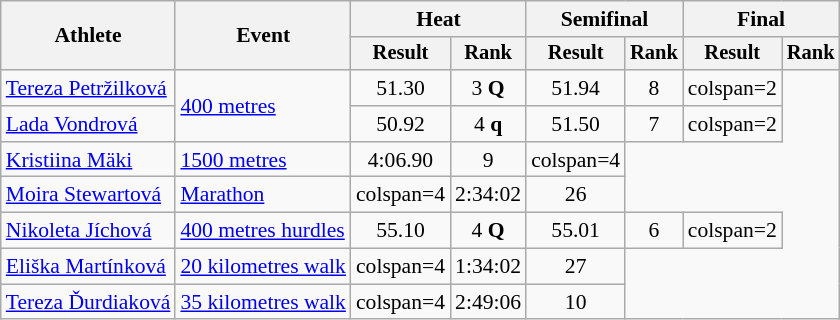<table class="wikitable" style="font-size:90%">
<tr>
<th rowspan="2">Athlete</th>
<th rowspan="2">Event</th>
<th colspan="2">Heat</th>
<th colspan="2">Semifinal</th>
<th colspan="2">Final</th>
</tr>
<tr style="font-size:95%">
<th>Result</th>
<th>Rank</th>
<th>Result</th>
<th>Rank</th>
<th>Result</th>
<th>Rank</th>
</tr>
<tr align=center>
<td align=left><a href='#'>Tereza Petržilková</a></td>
<td align=left rowspan=2><a href='#'>400 metres</a></td>
<td>51.30</td>
<td>3 <strong>Q</strong></td>
<td>51.94</td>
<td>8</td>
<td>colspan=2 </td>
</tr>
<tr align=center>
<td align=left><a href='#'>Lada Vondrová</a></td>
<td>50.92 </td>
<td>4 <strong>q</strong></td>
<td>51.50</td>
<td>7</td>
<td>colspan=2 </td>
</tr>
<tr align=center>
<td align=left><a href='#'>Kristiina Mäki</a></td>
<td align=left><a href='#'>1500 metres</a></td>
<td>4:06.90</td>
<td>9</td>
<td>colspan=4 </td>
</tr>
<tr align=center>
<td align=left><a href='#'>Moira Stewartová</a></td>
<td align=left><a href='#'>Marathon</a></td>
<td>colspan=4</td>
<td>2:34:02</td>
<td>26</td>
</tr>
<tr align=center>
<td align=left><a href='#'>Nikoleta Jíchová</a></td>
<td align=left><a href='#'>400 metres hurdles</a></td>
<td>55.10</td>
<td>4 <strong>Q</strong></td>
<td>55.01</td>
<td>6</td>
<td>colspan=2 </td>
</tr>
<tr align=center>
<td align=left><a href='#'>Eliška Martínková</a></td>
<td align=left><a href='#'>20 kilometres walk</a></td>
<td>colspan=4</td>
<td>1:34:02</td>
<td>27</td>
</tr>
<tr align=center>
<td align=left><a href='#'>Tereza Ďurdiaková</a></td>
<td align=left><a href='#'>35 kilometres walk</a></td>
<td>colspan=4</td>
<td>2:49:06 </td>
<td>10</td>
</tr>
</table>
